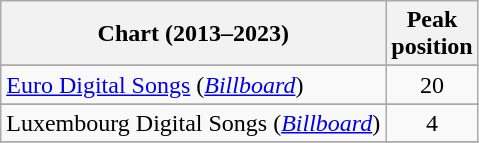<table class="wikitable sortable">
<tr>
<th>Chart (2013–2023)</th>
<th>Peak<br>position</th>
</tr>
<tr>
</tr>
<tr>
</tr>
<tr>
<td><a href='#'>Euro Digital Songs</a> (<em><a href='#'>Billboard</a></em>)</td>
<td align="center">20</td>
</tr>
<tr>
</tr>
<tr>
<td>Luxembourg Digital Songs (<em><a href='#'>Billboard</a></em>)</td>
<td align="center">4</td>
</tr>
<tr>
</tr>
</table>
